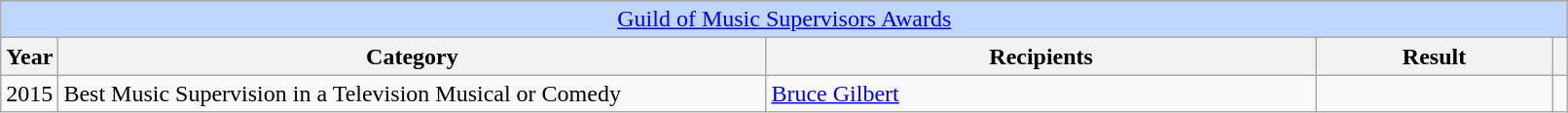<table class="wikitable plainrowheaders" style="font-size: 100%; width:85%">
<tr>
</tr>
<tr ---- bgcolor="#bfd7ff">
<td colspan=6 align=center><a href='#'>Guild of Music Supervisors Awards</a></td>
</tr>
<tr ---- bgcolor="#ebf5ff">
<th scope="col" style="width:2%;">Year</th>
<th scope="col" style="width:45%;">Category</th>
<th scope="col" style="width:35%;">Recipients</th>
<th scope="col" style="width:15%;">Result</th>
<th scope="col" class="unsortable" style="width:1%;"></th>
</tr>
<tr>
<td style="text-align:center;">2015</td>
<td>Best Music Supervision in a Television Musical or Comedy</td>
<td><a href='#'>Bruce Gilbert</a></td>
<td></td>
<td style="text-align:center;"></td>
</tr>
</table>
